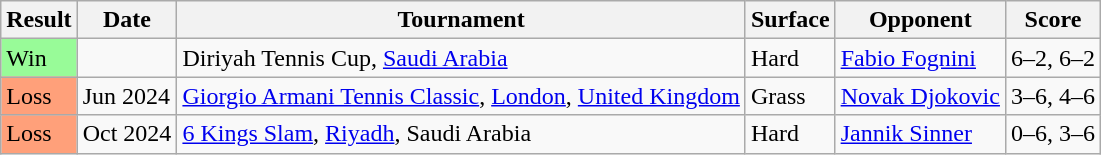<table class="sortable wikitable">
<tr>
<th>Result</th>
<th>Date</th>
<th>Tournament</th>
<th>Surface</th>
<th>Opponent</th>
<th class="unsortable">Score</th>
</tr>
<tr>
<td bgcolor=98FB98>Win</td>
<td></td>
<td>Diriyah Tennis Cup, <a href='#'>Saudi Arabia</a></td>
<td>Hard</td>
<td> <a href='#'>Fabio Fognini</a></td>
<td>6–2, 6–2</td>
</tr>
<tr>
<td bgcolor=FFA07A>Loss</td>
<td>Jun 2024</td>
<td><a href='#'>Giorgio Armani Tennis Classic</a>, <a href='#'>London</a>, <a href='#'>United Kingdom</a></td>
<td>Grass</td>
<td> <a href='#'>Novak Djokovic</a></td>
<td>3–6, 4–6</td>
</tr>
<tr>
<td bgcolor=FFA07A>Loss</td>
<td>Oct 2024</td>
<td><a href='#'>6 Kings Slam</a>, <a href='#'>Riyadh</a>, Saudi Arabia</td>
<td>Hard</td>
<td> <a href='#'>Jannik Sinner</a></td>
<td>0–6, 3–6</td>
</tr>
</table>
